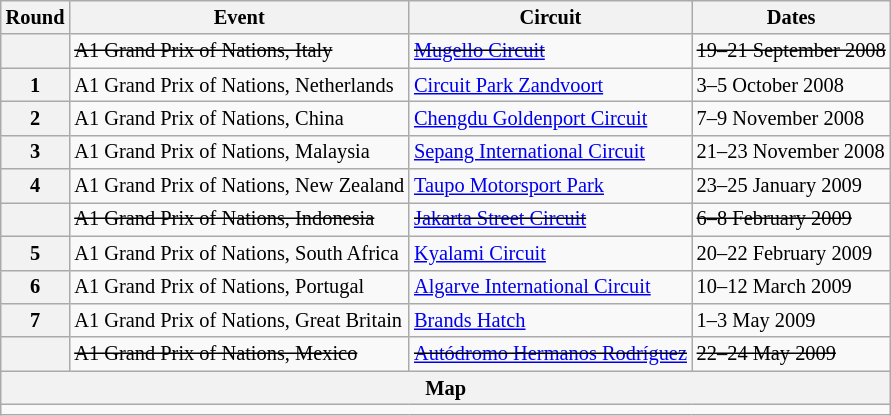<table class="wikitable" style="font-size: 85%;">
<tr>
<th>Round</th>
<th>Event</th>
<th>Circuit</th>
<th>Dates</th>
</tr>
<tr>
<th></th>
<td><s> A1 Grand Prix of Nations, Italy</s></td>
<td><s><a href='#'>Mugello Circuit</a></s></td>
<td><s>19–21 September 2008</s></td>
</tr>
<tr>
<th>1</th>
<td> A1 Grand Prix of Nations, Netherlands</td>
<td><a href='#'>Circuit Park Zandvoort</a></td>
<td>3–5 October 2008</td>
</tr>
<tr>
<th>2</th>
<td> A1 Grand Prix of Nations, China</td>
<td><a href='#'>Chengdu Goldenport Circuit</a></td>
<td>7–9 November 2008</td>
</tr>
<tr>
<th>3</th>
<td> A1 Grand Prix of Nations, Malaysia</td>
<td><a href='#'>Sepang International Circuit</a></td>
<td>21–23 November 2008</td>
</tr>
<tr>
<th>4</th>
<td> A1 Grand Prix of Nations, New Zealand</td>
<td><a href='#'>Taupo Motorsport Park</a></td>
<td>23–25 January 2009</td>
</tr>
<tr>
<th></th>
<td><s> A1 Grand Prix of Nations, Indonesia</s></td>
<td><s><a href='#'>Jakarta Street Circuit</a></s></td>
<td><s>6–8 February 2009</s></td>
</tr>
<tr>
<th>5</th>
<td> A1 Grand Prix of Nations, South Africa</td>
<td><a href='#'>Kyalami Circuit</a></td>
<td>20–22 February 2009</td>
</tr>
<tr>
<th>6</th>
<td> A1 Grand Prix of Nations, Portugal</td>
<td><a href='#'>Algarve International Circuit</a></td>
<td>10–12 March 2009</td>
</tr>
<tr>
<th>7</th>
<td> A1 Grand Prix of Nations, Great Britain</td>
<td><a href='#'>Brands Hatch</a></td>
<td>1–3 May 2009</td>
</tr>
<tr>
<th></th>
<td><s> A1 Grand Prix of Nations, Mexico</s></td>
<td><s><a href='#'>Autódromo Hermanos Rodríguez</a></s></td>
<td><s>22–24 May 2009</s></td>
</tr>
<tr>
<th colspan=4>Map</th>
</tr>
<tr>
<td colspan=4></td>
</tr>
</table>
